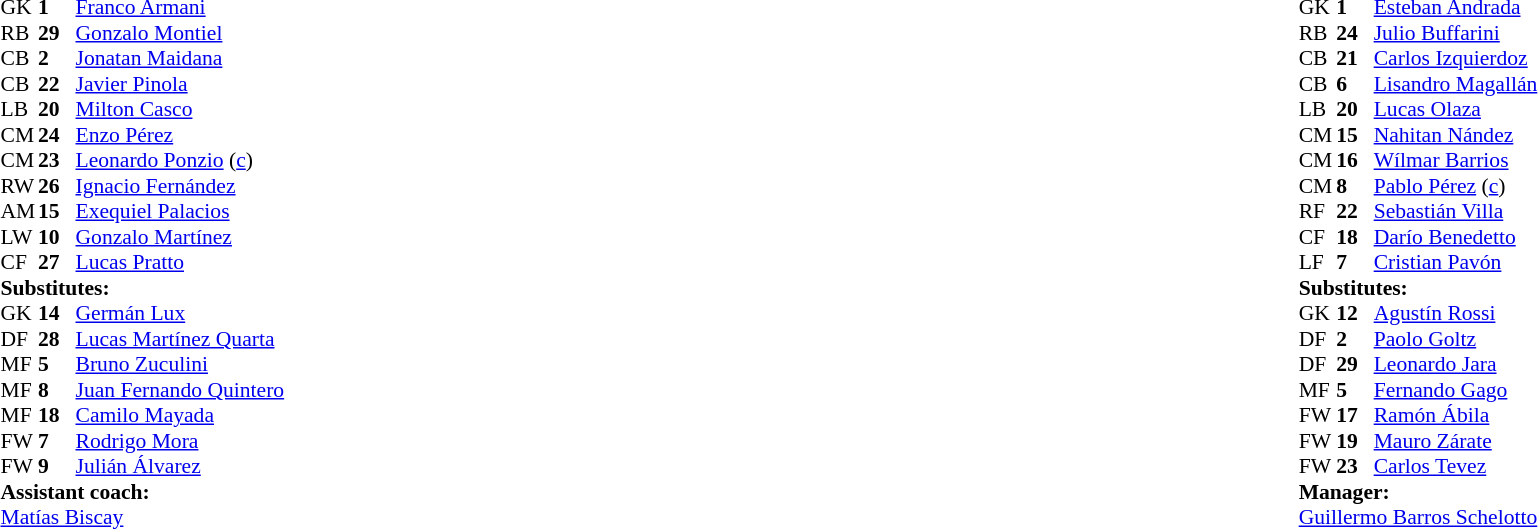<table width="100%">
<tr>
<td valign="top" width="40%"><br><table style="font-size:90%" cellspacing="0" cellpadding="0">
<tr>
<th width=25></th>
<th width=25></th>
</tr>
<tr>
<td>GK</td>
<td><strong>1</strong></td>
<td> <a href='#'>Franco Armani</a></td>
</tr>
<tr>
<td>RB</td>
<td><strong>29</strong></td>
<td> <a href='#'>Gonzalo Montiel</a></td>
<td></td>
<td></td>
</tr>
<tr>
<td>CB</td>
<td><strong>2</strong></td>
<td> <a href='#'>Jonatan Maidana</a></td>
<td></td>
</tr>
<tr>
<td>CB</td>
<td><strong>22</strong></td>
<td> <a href='#'>Javier Pinola</a></td>
</tr>
<tr>
<td>LB</td>
<td><strong>20</strong></td>
<td> <a href='#'>Milton Casco</a></td>
<td></td>
</tr>
<tr>
<td>CM</td>
<td><strong>24</strong></td>
<td> <a href='#'>Enzo Pérez</a></td>
</tr>
<tr>
<td>CM</td>
<td><strong>23</strong></td>
<td> <a href='#'>Leonardo Ponzio</a> (<a href='#'>c</a>)</td>
<td></td>
<td></td>
</tr>
<tr>
<td>RW</td>
<td><strong>26</strong></td>
<td> <a href='#'>Ignacio Fernández</a></td>
<td></td>
<td></td>
</tr>
<tr>
<td>AM</td>
<td><strong>15</strong></td>
<td> <a href='#'>Exequiel Palacios</a></td>
<td></td>
<td></td>
</tr>
<tr>
<td>LW</td>
<td><strong>10</strong></td>
<td> <a href='#'>Gonzalo Martínez</a></td>
</tr>
<tr>
<td>CF</td>
<td><strong>27</strong></td>
<td> <a href='#'>Lucas Pratto</a></td>
</tr>
<tr>
<td colspan=3><strong>Substitutes:</strong></td>
</tr>
<tr>
<td>GK</td>
<td><strong>14</strong></td>
<td> <a href='#'>Germán Lux</a></td>
</tr>
<tr>
<td>DF</td>
<td><strong>28</strong></td>
<td> <a href='#'>Lucas Martínez Quarta</a></td>
</tr>
<tr>
<td>MF</td>
<td><strong>5</strong></td>
<td> <a href='#'>Bruno Zuculini</a></td>
<td></td>
<td></td>
</tr>
<tr>
<td>MF</td>
<td><strong>8</strong></td>
<td> <a href='#'>Juan Fernando Quintero</a></td>
<td></td>
<td></td>
</tr>
<tr>
<td>MF</td>
<td><strong>18</strong></td>
<td> <a href='#'>Camilo Mayada</a></td>
<td></td>
<td></td>
</tr>
<tr>
<td>FW</td>
<td><strong>7</strong></td>
<td> <a href='#'>Rodrigo Mora</a></td>
</tr>
<tr>
<td>FW</td>
<td><strong>9</strong></td>
<td> <a href='#'>Julián Álvarez</a></td>
<td></td>
<td></td>
</tr>
<tr>
<td colspan=3><strong>Assistant coach:</strong></td>
</tr>
<tr>
<td colspan=3> <a href='#'>Matías Biscay</a></td>
</tr>
</table>
</td>
<td valign="top"></td>
<td valign="top" width="50%"><br><table style="font-size:90%; margin:auto" cellspacing="0" cellpadding="0">
<tr>
<th width=25></th>
<th width=25></th>
</tr>
<tr>
<td>GK</td>
<td><strong>1</strong></td>
<td> <a href='#'>Esteban Andrada</a></td>
</tr>
<tr>
<td>RB</td>
<td><strong>24</strong></td>
<td> <a href='#'>Julio Buffarini</a></td>
<td></td>
<td></td>
</tr>
<tr>
<td>CB</td>
<td><strong>21</strong></td>
<td> <a href='#'>Carlos Izquierdoz</a></td>
</tr>
<tr>
<td>CB</td>
<td><strong>6</strong></td>
<td> <a href='#'>Lisandro Magallán</a></td>
</tr>
<tr>
<td>LB</td>
<td><strong>20</strong></td>
<td> <a href='#'>Lucas Olaza</a></td>
</tr>
<tr>
<td>CM</td>
<td><strong>15</strong></td>
<td> <a href='#'>Nahitan Nández</a></td>
</tr>
<tr>
<td>CM</td>
<td><strong>16</strong></td>
<td> <a href='#'>Wílmar Barrios</a></td>
<td></td>
</tr>
<tr>
<td>CM</td>
<td><strong>8</strong></td>
<td> <a href='#'>Pablo Pérez</a> (<a href='#'>c</a>)</td>
<td></td>
<td></td>
</tr>
<tr>
<td>RF</td>
<td><strong>22</strong></td>
<td> <a href='#'>Sebastián Villa</a></td>
<td></td>
<td></td>
</tr>
<tr>
<td>CF</td>
<td><strong>18</strong></td>
<td> <a href='#'>Darío Benedetto</a></td>
<td></td>
<td></td>
</tr>
<tr>
<td>LF</td>
<td><strong>7</strong></td>
<td> <a href='#'>Cristian Pavón</a></td>
</tr>
<tr>
<td colspan=3><strong>Substitutes:</strong></td>
</tr>
<tr>
<td>GK</td>
<td><strong>12</strong></td>
<td> <a href='#'>Agustín Rossi</a></td>
</tr>
<tr>
<td>DF</td>
<td><strong>2</strong></td>
<td> <a href='#'>Paolo Goltz</a></td>
</tr>
<tr>
<td>DF</td>
<td><strong>29</strong></td>
<td> <a href='#'>Leonardo Jara</a></td>
<td></td>
<td></td>
</tr>
<tr>
<td>MF</td>
<td><strong>5</strong></td>
<td> <a href='#'>Fernando Gago</a></td>
<td></td>
<td></td>
</tr>
<tr>
<td>FW</td>
<td><strong>17</strong></td>
<td> <a href='#'>Ramón Ábila</a></td>
<td></td>
<td></td>
</tr>
<tr>
<td>FW</td>
<td><strong>19</strong></td>
<td> <a href='#'>Mauro Zárate</a></td>
</tr>
<tr>
<td>FW</td>
<td><strong>23</strong></td>
<td> <a href='#'>Carlos Tevez</a></td>
<td></td>
<td></td>
</tr>
<tr>
<td colspan=3><strong>Manager:</strong></td>
</tr>
<tr>
<td colspan=3> <a href='#'>Guillermo Barros Schelotto</a></td>
</tr>
</table>
</td>
</tr>
</table>
